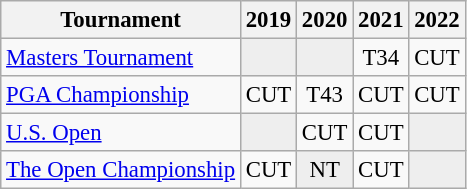<table class="wikitable" style="font-size:95%;text-align:center;">
<tr>
<th>Tournament</th>
<th>2019</th>
<th>2020</th>
<th>2021</th>
<th>2022</th>
</tr>
<tr>
<td align=left><a href='#'>Masters Tournament</a></td>
<td style="background:#eeeeee;"></td>
<td style="background:#eeeeee;"></td>
<td>T34</td>
<td>CUT</td>
</tr>
<tr>
<td align=left><a href='#'>PGA Championship</a></td>
<td>CUT</td>
<td>T43</td>
<td>CUT</td>
<td>CUT</td>
</tr>
<tr>
<td align=left><a href='#'>U.S. Open</a></td>
<td style="background:#eeeeee;"></td>
<td>CUT</td>
<td>CUT</td>
<td style="background:#eeeeee;"></td>
</tr>
<tr>
<td align=left><a href='#'>The Open Championship</a></td>
<td>CUT</td>
<td style="background:#eeeeee;">NT</td>
<td>CUT</td>
<td style="background:#eeeeee;"></td>
</tr>
</table>
